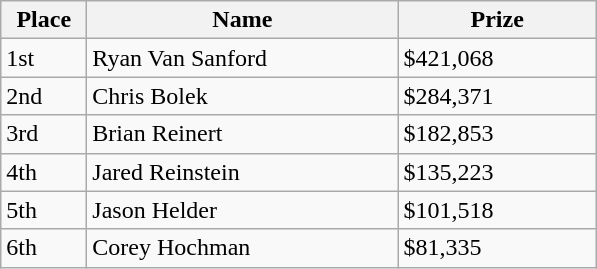<table class="wikitable">
<tr>
<th style="width:50px;">Place</th>
<th style="width:200px;">Name</th>
<th style="width:125px;">Prize</th>
</tr>
<tr>
<td>1st</td>
<td> Ryan Van Sanford</td>
<td>$421,068</td>
</tr>
<tr>
<td>2nd</td>
<td> Chris Bolek</td>
<td>$284,371</td>
</tr>
<tr>
<td>3rd</td>
<td> Brian Reinert</td>
<td>$182,853</td>
</tr>
<tr>
<td>4th</td>
<td> Jared Reinstein</td>
<td>$135,223</td>
</tr>
<tr>
<td>5th</td>
<td> Jason Helder</td>
<td>$101,518</td>
</tr>
<tr>
<td>6th</td>
<td> Corey Hochman</td>
<td>$81,335</td>
</tr>
</table>
